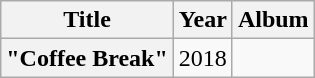<table class="wikitable plainrowheaders" style="text-align:center;">
<tr>
<th scope="col">Title</th>
<th scope="col">Year</th>
<th scope="col">Album</th>
</tr>
<tr>
<th scope="row">"Coffee Break"<br></th>
<td>2018</td>
<td></td>
</tr>
</table>
